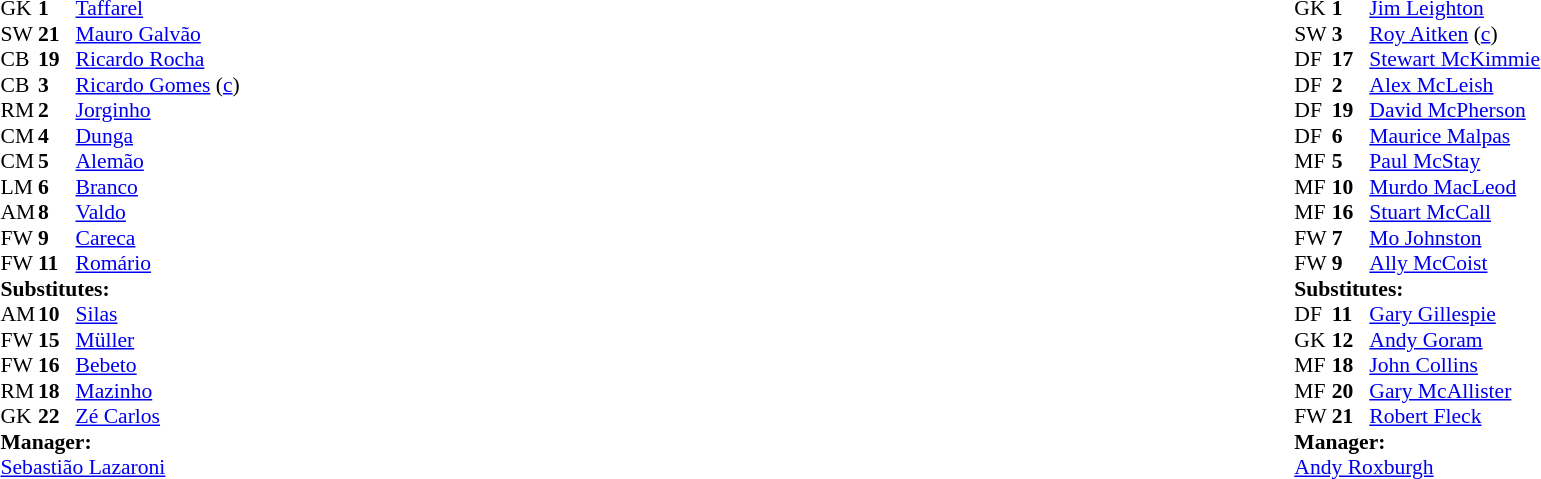<table width="100%">
<tr>
<td valign="top" width="50%"><br><table style="font-size: 90%" cellspacing="0" cellpadding="0">
<tr>
<th width="25"></th>
<th width="25"></th>
</tr>
<tr>
<td>GK</td>
<td><strong>1</strong></td>
<td><a href='#'>Taffarel</a></td>
</tr>
<tr>
<td>SW</td>
<td><strong>21</strong></td>
<td><a href='#'>Mauro Galvão</a></td>
</tr>
<tr>
<td>CB</td>
<td><strong>19</strong></td>
<td><a href='#'>Ricardo Rocha</a></td>
</tr>
<tr>
<td>CB</td>
<td><strong>3</strong></td>
<td><a href='#'>Ricardo Gomes</a> (<a href='#'>c</a>)</td>
</tr>
<tr>
<td>RM</td>
<td><strong>2</strong></td>
<td><a href='#'>Jorginho</a></td>
</tr>
<tr>
<td>CM</td>
<td><strong>4</strong></td>
<td><a href='#'>Dunga</a></td>
</tr>
<tr>
<td>CM</td>
<td><strong>5</strong></td>
<td><a href='#'>Alemão</a></td>
</tr>
<tr>
<td>LM</td>
<td><strong>6</strong></td>
<td><a href='#'>Branco</a></td>
</tr>
<tr>
<td>AM</td>
<td><strong>8</strong></td>
<td><a href='#'>Valdo</a></td>
</tr>
<tr>
<td>FW</td>
<td><strong>9</strong></td>
<td><a href='#'>Careca</a></td>
</tr>
<tr>
<td>FW</td>
<td><strong>11</strong></td>
<td><a href='#'>Romário</a></td>
<td></td>
<td></td>
</tr>
<tr>
<td colspan=3><strong>Substitutes:</strong></td>
</tr>
<tr>
<td>AM</td>
<td><strong>10</strong></td>
<td><a href='#'>Silas</a></td>
</tr>
<tr>
<td>FW</td>
<td><strong>15</strong></td>
<td><a href='#'>Müller</a></td>
<td></td>
<td></td>
</tr>
<tr>
<td>FW</td>
<td><strong>16</strong></td>
<td><a href='#'>Bebeto</a></td>
</tr>
<tr>
<td>RM</td>
<td><strong>18</strong></td>
<td><a href='#'>Mazinho</a></td>
</tr>
<tr>
<td>GK</td>
<td><strong>22</strong></td>
<td><a href='#'>Zé Carlos</a></td>
</tr>
<tr>
<td colspan=3><strong>Manager:</strong></td>
</tr>
<tr>
<td colspan="4"><a href='#'>Sebastião Lazaroni</a></td>
</tr>
</table>
</td>
<td valign="top" width="50%"><br><table style="font-size: 90%" cellspacing="0" cellpadding="0" align=center>
<tr>
<th width="25"></th>
<th width="25"></th>
</tr>
<tr>
<td>GK</td>
<td><strong>1</strong></td>
<td><a href='#'>Jim Leighton</a></td>
</tr>
<tr>
<td>SW</td>
<td><strong>3</strong></td>
<td><a href='#'>Roy Aitken</a> (<a href='#'>c</a>)</td>
</tr>
<tr>
<td>DF</td>
<td><strong>17</strong></td>
<td><a href='#'>Stewart McKimmie</a></td>
</tr>
<tr>
<td>DF</td>
<td><strong>2</strong></td>
<td><a href='#'>Alex McLeish</a></td>
</tr>
<tr>
<td>DF</td>
<td><strong>19</strong></td>
<td><a href='#'>David McPherson</a></td>
</tr>
<tr>
<td>DF</td>
<td><strong>6</strong></td>
<td><a href='#'>Maurice Malpas</a></td>
</tr>
<tr>
<td>MF</td>
<td><strong>5</strong></td>
<td><a href='#'>Paul McStay</a></td>
</tr>
<tr>
<td>MF</td>
<td><strong>10</strong></td>
<td><a href='#'>Murdo MacLeod</a></td>
<td></td>
<td></td>
</tr>
<tr>
<td>MF</td>
<td><strong>16</strong></td>
<td><a href='#'>Stuart McCall</a></td>
</tr>
<tr>
<td>FW</td>
<td><strong>7</strong></td>
<td><a href='#'>Mo Johnston</a></td>
<td></td>
</tr>
<tr>
<td>FW</td>
<td><strong>9</strong></td>
<td><a href='#'>Ally McCoist</a></td>
<td></td>
<td></td>
</tr>
<tr>
<td colspan=3><strong>Substitutes:</strong></td>
</tr>
<tr>
<td>DF</td>
<td><strong>11</strong></td>
<td><a href='#'>Gary Gillespie</a></td>
<td></td>
<td></td>
</tr>
<tr>
<td>GK</td>
<td><strong>12</strong></td>
<td><a href='#'>Andy Goram</a></td>
</tr>
<tr>
<td>MF</td>
<td><strong>18</strong></td>
<td><a href='#'>John Collins</a></td>
</tr>
<tr>
<td>MF</td>
<td><strong>20</strong></td>
<td><a href='#'>Gary McAllister</a></td>
</tr>
<tr>
<td>FW</td>
<td><strong>21</strong></td>
<td><a href='#'>Robert Fleck</a></td>
<td></td>
<td></td>
</tr>
<tr>
<td colspan=3><strong>Manager:</strong></td>
</tr>
<tr>
<td colspan="4"><a href='#'>Andy Roxburgh</a></td>
</tr>
</table>
</td>
</tr>
</table>
